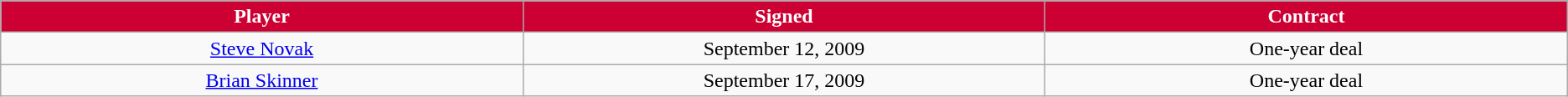<table class="wikitable sortable sortable">
<tr>
<th style="background:#CC0033; color:white" width="10%">Player</th>
<th style="background:#CC0033; color:white" width="10%">Signed</th>
<th style="background:#CC0033; color:white" width="10%">Contract</th>
</tr>
<tr style="text-align: center">
<td><a href='#'>Steve Novak</a></td>
<td>September 12, 2009</td>
<td>One-year deal</td>
</tr>
<tr style="text-align: center">
<td><a href='#'>Brian Skinner</a></td>
<td>September 17, 2009</td>
<td>One-year deal</td>
</tr>
</table>
